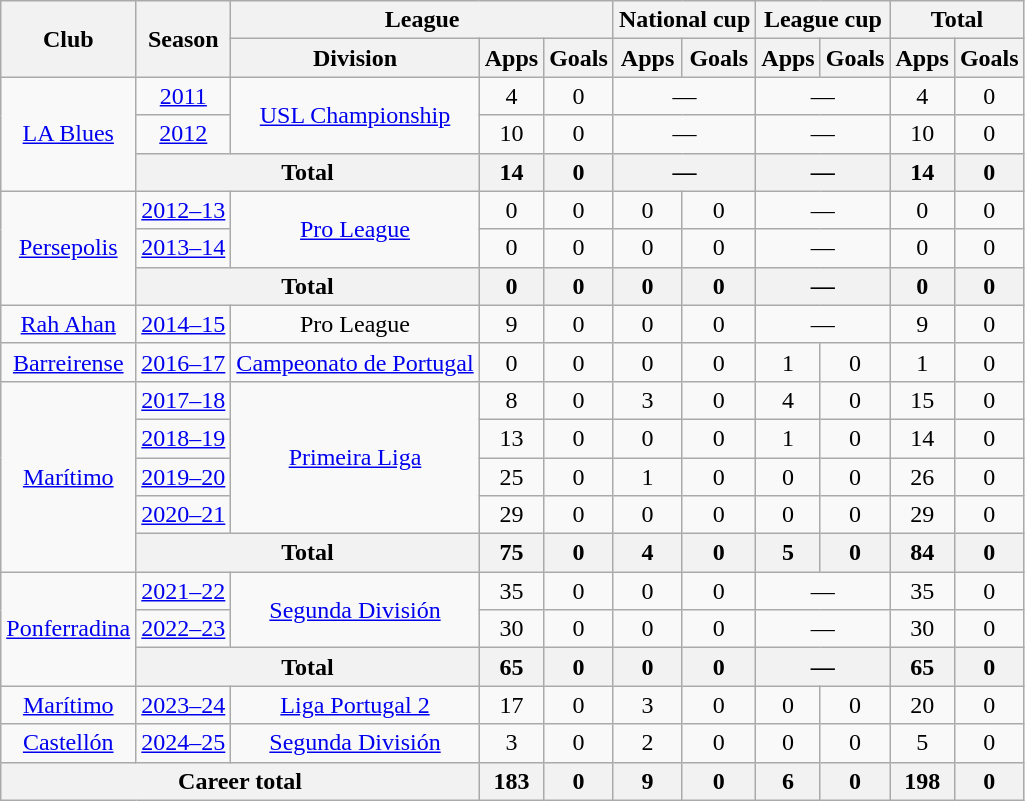<table class="wikitable" style="text-align: center;">
<tr>
<th rowspan="2">Club</th>
<th rowspan="2">Season</th>
<th colspan="3">League</th>
<th colspan="2">National cup</th>
<th colspan="2">League cup</th>
<th colspan="2">Total</th>
</tr>
<tr>
<th>Division</th>
<th>Apps</th>
<th>Goals</th>
<th>Apps</th>
<th>Goals</th>
<th>Apps</th>
<th>Goals</th>
<th>Apps</th>
<th>Goals</th>
</tr>
<tr>
<td rowspan=3><a href='#'>LA Blues</a></td>
<td><a href='#'>2011</a></td>
<td rowspan=2><a href='#'>USL Championship</a></td>
<td>4</td>
<td>0</td>
<td colspan="2">—</td>
<td colspan="2">—</td>
<td>4</td>
<td>0</td>
</tr>
<tr>
<td><a href='#'>2012</a></td>
<td>10</td>
<td>0</td>
<td colspan="2">—</td>
<td colspan="2">—</td>
<td>10</td>
<td>0</td>
</tr>
<tr>
<th colspan=2>Total</th>
<th>14</th>
<th>0</th>
<th colspan="2">—</th>
<th colspan="2">—</th>
<th>14</th>
<th>0</th>
</tr>
<tr>
<td rowspan=3><a href='#'>Persepolis</a></td>
<td><a href='#'>2012–13</a></td>
<td rowspan=2><a href='#'>Pro League</a></td>
<td>0</td>
<td>0</td>
<td>0</td>
<td>0</td>
<td colspan=2>—</td>
<td>0</td>
<td>0</td>
</tr>
<tr>
<td><a href='#'>2013–14</a></td>
<td>0</td>
<td>0</td>
<td>0</td>
<td>0</td>
<td colspan=2>—</td>
<td>0</td>
<td>0</td>
</tr>
<tr>
<th colspan=2>Total</th>
<th>0</th>
<th>0</th>
<th>0</th>
<th>0</th>
<th colspan="2">—</th>
<th>0</th>
<th>0</th>
</tr>
<tr>
<td><a href='#'>Rah Ahan</a></td>
<td><a href='#'>2014–15</a></td>
<td>Pro League</td>
<td>9</td>
<td>0</td>
<td>0</td>
<td>0</td>
<td colspan=2>—</td>
<td>9</td>
<td>0</td>
</tr>
<tr>
<td><a href='#'>Barreirense</a></td>
<td><a href='#'>2016–17</a></td>
<td><a href='#'>Campeonato de Portugal</a></td>
<td>0</td>
<td>0</td>
<td>0</td>
<td>0</td>
<td>1</td>
<td>0</td>
<td>1</td>
<td>0</td>
</tr>
<tr>
<td rowspan=5><a href='#'>Marítimo</a></td>
<td><a href='#'>2017–18</a></td>
<td rowspan=4><a href='#'>Primeira Liga</a></td>
<td>8</td>
<td>0</td>
<td>3</td>
<td>0</td>
<td>4</td>
<td>0</td>
<td>15</td>
<td>0</td>
</tr>
<tr>
<td><a href='#'>2018–19</a></td>
<td>13</td>
<td>0</td>
<td>0</td>
<td>0</td>
<td>1</td>
<td>0</td>
<td>14</td>
<td>0</td>
</tr>
<tr>
<td><a href='#'>2019–20</a></td>
<td>25</td>
<td>0</td>
<td>1</td>
<td>0</td>
<td>0</td>
<td>0</td>
<td>26</td>
<td>0</td>
</tr>
<tr>
<td><a href='#'>2020–21</a></td>
<td>29</td>
<td>0</td>
<td>0</td>
<td>0</td>
<td>0</td>
<td>0</td>
<td>29</td>
<td>0</td>
</tr>
<tr>
<th colspan=2>Total</th>
<th>75</th>
<th>0</th>
<th>4</th>
<th>0</th>
<th>5</th>
<th>0</th>
<th>84</th>
<th>0</th>
</tr>
<tr>
<td rowspan=3><a href='#'>Ponferradina</a></td>
<td><a href='#'>2021–22</a></td>
<td rowspan=2><a href='#'>Segunda División</a></td>
<td>35</td>
<td>0</td>
<td>0</td>
<td>0</td>
<td colspan=2>—</td>
<td>35</td>
<td>0</td>
</tr>
<tr>
<td><a href='#'>2022–23</a></td>
<td>30</td>
<td>0</td>
<td>0</td>
<td>0</td>
<td colspan=2>—</td>
<td>30</td>
<td>0</td>
</tr>
<tr>
<th colspan=2>Total</th>
<th>65</th>
<th>0</th>
<th>0</th>
<th>0</th>
<th colspan=2>—</th>
<th>65</th>
<th>0</th>
</tr>
<tr>
<td><a href='#'>Marítimo</a></td>
<td><a href='#'>2023–24</a></td>
<td><a href='#'>Liga Portugal 2</a></td>
<td>17</td>
<td>0</td>
<td>3</td>
<td>0</td>
<td>0</td>
<td>0</td>
<td>20</td>
<td>0</td>
</tr>
<tr>
<td><a href='#'>Castellón</a></td>
<td><a href='#'>2024–25</a></td>
<td><a href='#'>Segunda División</a></td>
<td>3</td>
<td>0</td>
<td>2</td>
<td>0</td>
<td>0</td>
<td>0</td>
<td>5</td>
<td>0</td>
</tr>
<tr>
<th colspan="3">Career total</th>
<th>183</th>
<th>0</th>
<th>9</th>
<th>0</th>
<th>6</th>
<th>0</th>
<th>198</th>
<th>0</th>
</tr>
</table>
